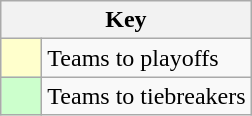<table class="wikitable" style="text-align: center;">
<tr>
<th colspan=2>Key</th>
</tr>
<tr>
<td style="background:#ffffcc; width:20px;"></td>
<td align=left>Teams to playoffs</td>
</tr>
<tr>
<td style="background:#ccffcc; width:20px;"></td>
<td align=left>Teams to tiebreakers</td>
</tr>
</table>
